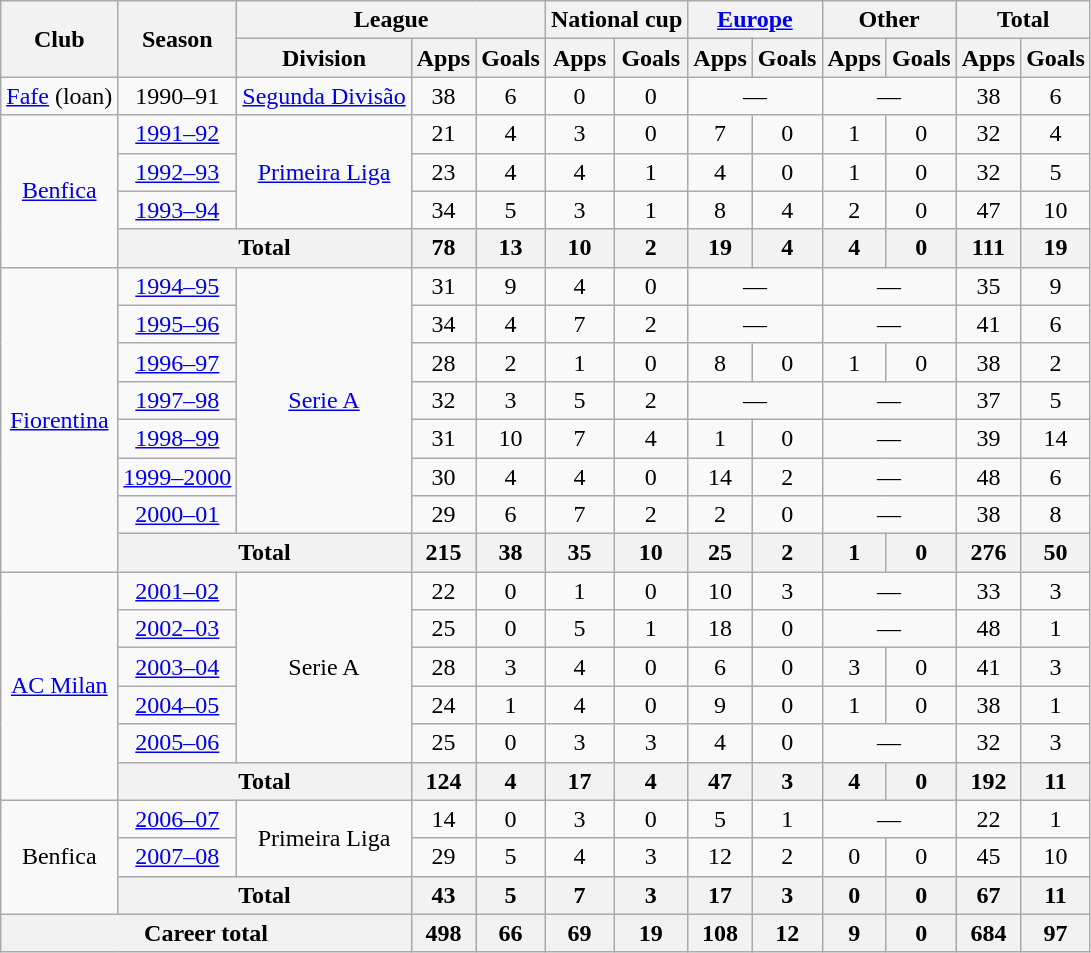<table class="wikitable" style="text-align:center">
<tr>
<th rowspan="2">Club</th>
<th rowspan="2">Season</th>
<th colspan="3">League</th>
<th colspan="2">National cup</th>
<th colspan="2"><a href='#'>Europe</a></th>
<th colspan="2">Other</th>
<th colspan="2">Total</th>
</tr>
<tr>
<th>Division</th>
<th>Apps</th>
<th>Goals</th>
<th>Apps</th>
<th>Goals</th>
<th>Apps</th>
<th>Goals</th>
<th>Apps</th>
<th>Goals</th>
<th>Apps</th>
<th>Goals</th>
</tr>
<tr>
<td><a href='#'>Fafe</a> (loan)</td>
<td>1990–91</td>
<td><a href='#'>Segunda Divisão</a></td>
<td>38</td>
<td>6</td>
<td>0</td>
<td>0</td>
<td colspan="2">—</td>
<td colspan="2">—</td>
<td>38</td>
<td>6</td>
</tr>
<tr>
<td rowspan="4"><a href='#'>Benfica</a></td>
<td><a href='#'>1991–92</a></td>
<td rowspan="3"><a href='#'>Primeira Liga</a></td>
<td>21</td>
<td>4</td>
<td>3</td>
<td>0</td>
<td>7</td>
<td>0</td>
<td>1</td>
<td>0</td>
<td>32</td>
<td>4</td>
</tr>
<tr>
<td><a href='#'>1992–93</a></td>
<td>23</td>
<td>4</td>
<td>4</td>
<td>1</td>
<td>4</td>
<td>0</td>
<td>1</td>
<td>0</td>
<td>32</td>
<td>5</td>
</tr>
<tr>
<td><a href='#'>1993–94</a></td>
<td>34</td>
<td>5</td>
<td>3</td>
<td>1</td>
<td>8</td>
<td>4</td>
<td>2</td>
<td>0</td>
<td>47</td>
<td>10</td>
</tr>
<tr>
<th colspan="2">Total</th>
<th>78</th>
<th>13</th>
<th>10</th>
<th>2</th>
<th>19</th>
<th>4</th>
<th>4</th>
<th>0</th>
<th>111</th>
<th>19</th>
</tr>
<tr>
<td rowspan="8"><a href='#'>Fiorentina</a></td>
<td><a href='#'>1994–95</a></td>
<td rowspan="7"><a href='#'>Serie A</a></td>
<td>31</td>
<td>9</td>
<td>4</td>
<td>0</td>
<td colspan="2">—</td>
<td colspan="2">—</td>
<td>35</td>
<td>9</td>
</tr>
<tr>
<td><a href='#'>1995–96</a></td>
<td>34</td>
<td>4</td>
<td>7</td>
<td>2</td>
<td colspan="2">—</td>
<td colspan="2">—</td>
<td>41</td>
<td>6</td>
</tr>
<tr>
<td><a href='#'>1996–97</a></td>
<td>28</td>
<td>2</td>
<td>1</td>
<td>0</td>
<td>8</td>
<td>0</td>
<td>1</td>
<td>0</td>
<td>38</td>
<td>2</td>
</tr>
<tr>
<td><a href='#'>1997–98</a></td>
<td>32</td>
<td>3</td>
<td>5</td>
<td>2</td>
<td colspan="2">—</td>
<td colspan="2">—</td>
<td>37</td>
<td>5</td>
</tr>
<tr>
<td><a href='#'>1998–99</a></td>
<td>31</td>
<td>10</td>
<td>7</td>
<td>4</td>
<td>1</td>
<td>0</td>
<td colspan="2">—</td>
<td>39</td>
<td>14</td>
</tr>
<tr>
<td><a href='#'>1999–2000</a></td>
<td>30</td>
<td>4</td>
<td>4</td>
<td>0</td>
<td>14</td>
<td>2</td>
<td colspan="2">—</td>
<td>48</td>
<td>6</td>
</tr>
<tr>
<td><a href='#'>2000–01</a></td>
<td>29</td>
<td>6</td>
<td>7</td>
<td>2</td>
<td>2</td>
<td>0</td>
<td colspan="2">—</td>
<td>38</td>
<td>8</td>
</tr>
<tr>
<th colspan="2">Total</th>
<th>215</th>
<th>38</th>
<th>35</th>
<th>10</th>
<th>25</th>
<th>2</th>
<th>1</th>
<th>0</th>
<th>276</th>
<th>50</th>
</tr>
<tr>
<td rowspan="6"><a href='#'>AC Milan</a></td>
<td><a href='#'>2001–02</a></td>
<td rowspan="5">Serie A</td>
<td>22</td>
<td>0</td>
<td>1</td>
<td>0</td>
<td>10</td>
<td>3</td>
<td colspan="2">—</td>
<td>33</td>
<td>3</td>
</tr>
<tr>
<td><a href='#'>2002–03</a></td>
<td>25</td>
<td>0</td>
<td>5</td>
<td>1</td>
<td>18</td>
<td>0</td>
<td colspan="2">—</td>
<td>48</td>
<td>1</td>
</tr>
<tr>
<td><a href='#'>2003–04</a></td>
<td>28</td>
<td>3</td>
<td>4</td>
<td>0</td>
<td>6</td>
<td>0</td>
<td>3</td>
<td>0</td>
<td>41</td>
<td>3</td>
</tr>
<tr>
<td><a href='#'>2004–05</a></td>
<td>24</td>
<td>1</td>
<td>4</td>
<td>0</td>
<td>9</td>
<td>0</td>
<td>1</td>
<td>0</td>
<td>38</td>
<td>1</td>
</tr>
<tr>
<td><a href='#'>2005–06</a></td>
<td>25</td>
<td>0</td>
<td>3</td>
<td>3</td>
<td>4</td>
<td>0</td>
<td colspan="2">—</td>
<td>32</td>
<td>3</td>
</tr>
<tr>
<th colspan="2">Total</th>
<th>124</th>
<th>4</th>
<th>17</th>
<th>4</th>
<th>47</th>
<th>3</th>
<th>4</th>
<th>0</th>
<th>192</th>
<th>11</th>
</tr>
<tr>
<td rowspan="3">Benfica</td>
<td><a href='#'>2006–07</a></td>
<td rowspan="2">Primeira Liga</td>
<td>14</td>
<td>0</td>
<td>3</td>
<td>0</td>
<td>5</td>
<td>1</td>
<td colspan="2">—</td>
<td>22</td>
<td>1</td>
</tr>
<tr>
<td><a href='#'>2007–08</a></td>
<td>29</td>
<td>5</td>
<td>4</td>
<td>3</td>
<td>12</td>
<td>2</td>
<td>0</td>
<td>0</td>
<td>45</td>
<td>10</td>
</tr>
<tr>
<th colspan="2">Total</th>
<th>43</th>
<th>5</th>
<th>7</th>
<th>3</th>
<th>17</th>
<th>3</th>
<th>0</th>
<th>0</th>
<th>67</th>
<th>11</th>
</tr>
<tr>
<th colspan="3">Career total</th>
<th>498</th>
<th>66</th>
<th>69</th>
<th>19</th>
<th>108</th>
<th>12</th>
<th>9</th>
<th>0</th>
<th>684</th>
<th>97</th>
</tr>
</table>
